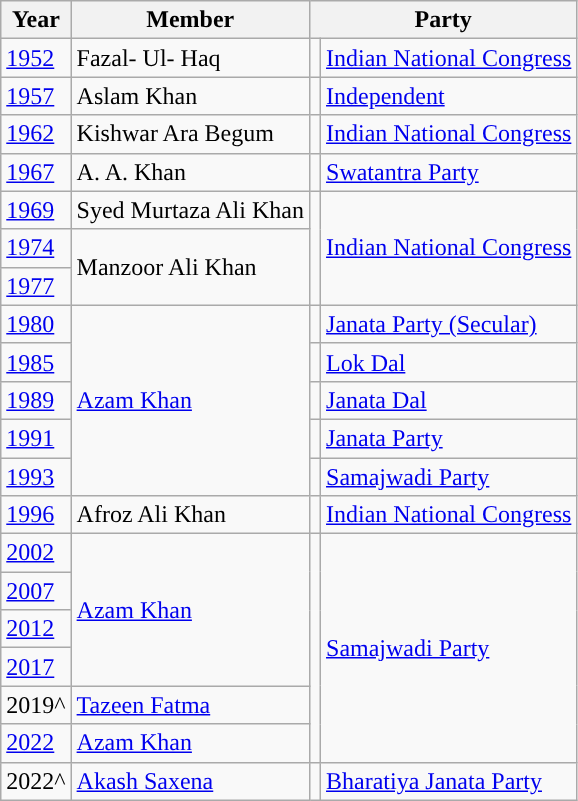<table class="wikitable">
<tr>
<th>Year</th>
<th>Member</th>
<th colspan="2">Party</th>
</tr>
<tr>
<td><a href='#'>1952</a></td>
<td>Fazal- Ul- Haq</td>
<td style="background-color: "></td>
<td><a href='#'>Indian National Congress</a></td>
</tr>
<tr>
<td><a href='#'>1957</a></td>
<td>Aslam Khan</td>
<td style="background-color: "></td>
<td><a href='#'>Independent</a></td>
</tr>
<tr>
<td><a href='#'>1962</a></td>
<td>Kishwar Ara Begum</td>
<td style="background-color: "></td>
<td><a href='#'>Indian National Congress</a></td>
</tr>
<tr>
<td><a href='#'>1967</a></td>
<td>A.  A. Khan</td>
<td style="background-color: "></td>
<td><a href='#'>Swatantra Party</a></td>
</tr>
<tr>
<td><a href='#'>1969</a></td>
<td>Syed Murtaza Ali Khan</td>
<td rowspan="3" style="background-color: "></td>
<td rowspan="3"><a href='#'>Indian National Congress</a></td>
</tr>
<tr>
<td><a href='#'>1974</a></td>
<td rowspan="2">Manzoor Ali Khan</td>
</tr>
<tr>
<td><a href='#'>1977</a></td>
</tr>
<tr>
<td><a href='#'>1980</a></td>
<td rowspan="5"><a href='#'>Azam Khan</a></td>
<td style="background-color: "></td>
<td><a href='#'>Janata Party (Secular)</a></td>
</tr>
<tr>
<td><a href='#'>1985</a></td>
<td style="background-color: "></td>
<td><a href='#'>Lok Dal</a></td>
</tr>
<tr>
<td><a href='#'>1989</a></td>
<td style="background-color: "></td>
<td><a href='#'>Janata Dal</a></td>
</tr>
<tr>
<td><a href='#'>1991</a></td>
<td style="background-color: "></td>
<td><a href='#'>Janata Party</a></td>
</tr>
<tr>
<td><a href='#'>1993</a></td>
<td style="background-color: "></td>
<td><a href='#'>Samajwadi Party</a></td>
</tr>
<tr>
<td><a href='#'>1996</a></td>
<td>Afroz Ali Khan</td>
<td style="background-color: "></td>
<td><a href='#'>Indian National Congress</a></td>
</tr>
<tr>
<td><a href='#'>2002</a></td>
<td rowspan="4"><a href='#'>Azam Khan</a></td>
<td rowspan="6" style="background-color: "></td>
<td rowspan="6"><a href='#'>Samajwadi Party</a></td>
</tr>
<tr>
<td><a href='#'>2007</a></td>
</tr>
<tr>
<td><a href='#'>2012</a></td>
</tr>
<tr>
<td><a href='#'>2017</a></td>
</tr>
<tr>
<td>2019^</td>
<td><a href='#'>Tazeen Fatma</a></td>
</tr>
<tr>
<td><a href='#'>2022</a></td>
<td><a href='#'>Azam Khan</a></td>
</tr>
<tr>
<td>2022^</td>
<td><a href='#'>Akash Saxena</a></td>
<td style="background-color: "></td>
<td><a href='#'>Bharatiya Janata Party</a></td>
</tr>
</table>
